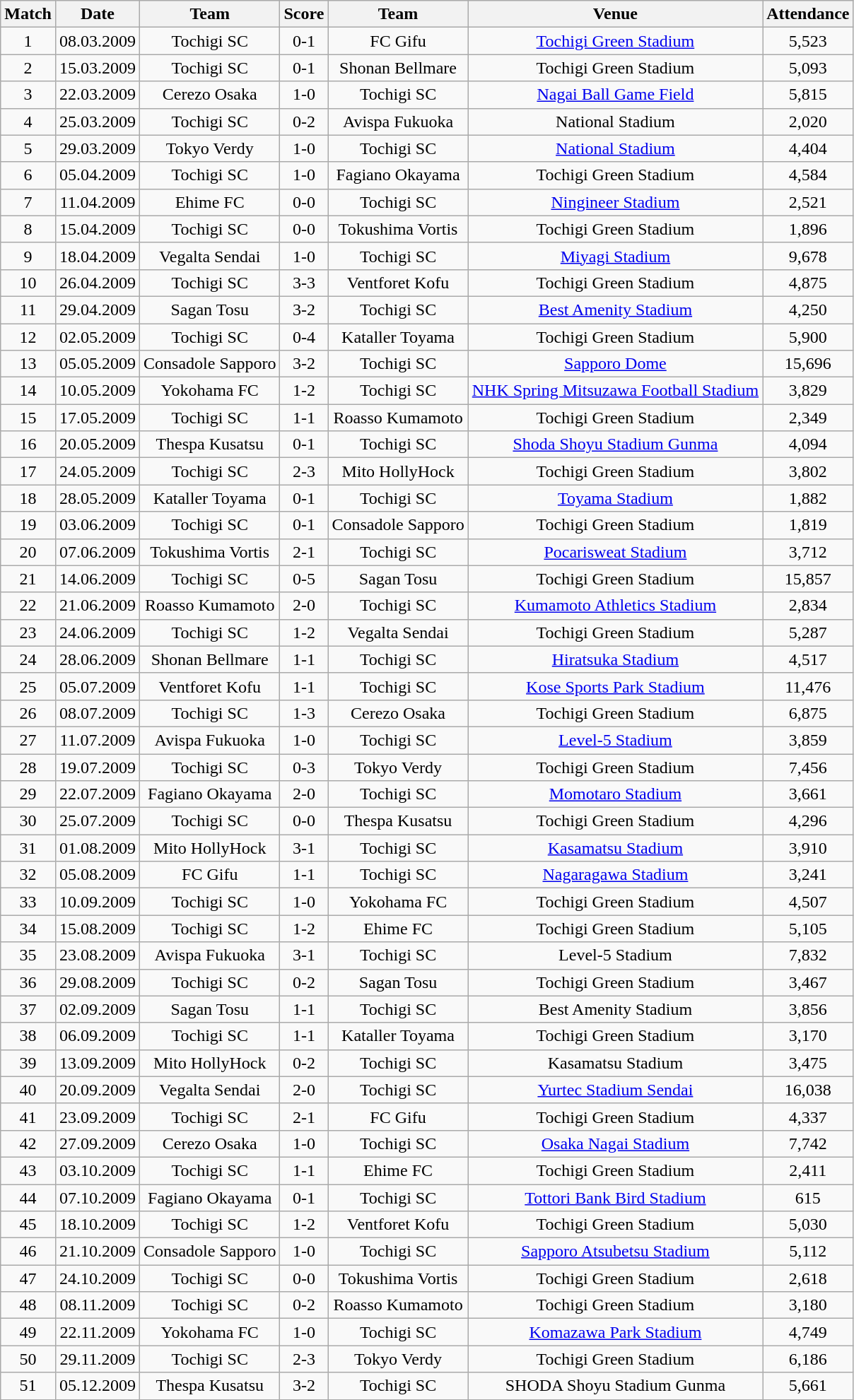<table class="wikitable" style="text-align:center;">
<tr>
<th>Match</th>
<th>Date</th>
<th>Team</th>
<th>Score</th>
<th>Team</th>
<th>Venue</th>
<th>Attendance</th>
</tr>
<tr>
<td>1</td>
<td>08.03.2009</td>
<td>Tochigi SC</td>
<td>0-1</td>
<td>FC Gifu</td>
<td><a href='#'>Tochigi Green Stadium</a></td>
<td>5,523</td>
</tr>
<tr>
<td>2</td>
<td>15.03.2009</td>
<td>Tochigi SC</td>
<td>0-1</td>
<td>Shonan Bellmare</td>
<td>Tochigi Green Stadium</td>
<td>5,093</td>
</tr>
<tr>
<td>3</td>
<td>22.03.2009</td>
<td>Cerezo Osaka</td>
<td>1-0</td>
<td>Tochigi SC</td>
<td><a href='#'>Nagai Ball Game Field</a></td>
<td>5,815</td>
</tr>
<tr>
<td>4</td>
<td>25.03.2009</td>
<td>Tochigi SC</td>
<td>0-2</td>
<td>Avispa Fukuoka</td>
<td>National Stadium</td>
<td>2,020</td>
</tr>
<tr>
<td>5</td>
<td>29.03.2009</td>
<td>Tokyo Verdy</td>
<td>1-0</td>
<td>Tochigi SC</td>
<td><a href='#'>National Stadium</a></td>
<td>4,404</td>
</tr>
<tr>
<td>6</td>
<td>05.04.2009</td>
<td>Tochigi SC</td>
<td>1-0</td>
<td>Fagiano Okayama</td>
<td>Tochigi Green Stadium</td>
<td>4,584</td>
</tr>
<tr>
<td>7</td>
<td>11.04.2009</td>
<td>Ehime FC</td>
<td>0-0</td>
<td>Tochigi SC</td>
<td><a href='#'>Ningineer Stadium</a></td>
<td>2,521</td>
</tr>
<tr>
<td>8</td>
<td>15.04.2009</td>
<td>Tochigi SC</td>
<td>0-0</td>
<td>Tokushima Vortis</td>
<td>Tochigi Green Stadium</td>
<td>1,896</td>
</tr>
<tr>
<td>9</td>
<td>18.04.2009</td>
<td>Vegalta Sendai</td>
<td>1-0</td>
<td>Tochigi SC</td>
<td><a href='#'>Miyagi Stadium</a></td>
<td>9,678</td>
</tr>
<tr>
<td>10</td>
<td>26.04.2009</td>
<td>Tochigi SC</td>
<td>3-3</td>
<td>Ventforet Kofu</td>
<td>Tochigi Green Stadium</td>
<td>4,875</td>
</tr>
<tr>
<td>11</td>
<td>29.04.2009</td>
<td>Sagan Tosu</td>
<td>3-2</td>
<td>Tochigi SC</td>
<td><a href='#'>Best Amenity Stadium</a></td>
<td>4,250</td>
</tr>
<tr>
<td>12</td>
<td>02.05.2009</td>
<td>Tochigi SC</td>
<td>0-4</td>
<td>Kataller Toyama</td>
<td>Tochigi Green Stadium</td>
<td>5,900</td>
</tr>
<tr>
<td>13</td>
<td>05.05.2009</td>
<td>Consadole Sapporo</td>
<td>3-2</td>
<td>Tochigi SC</td>
<td><a href='#'>Sapporo Dome</a></td>
<td>15,696</td>
</tr>
<tr>
<td>14</td>
<td>10.05.2009</td>
<td>Yokohama FC</td>
<td>1-2</td>
<td>Tochigi SC</td>
<td><a href='#'>NHK Spring Mitsuzawa Football Stadium</a></td>
<td>3,829</td>
</tr>
<tr>
<td>15</td>
<td>17.05.2009</td>
<td>Tochigi SC</td>
<td>1-1</td>
<td>Roasso Kumamoto</td>
<td>Tochigi Green Stadium</td>
<td>2,349</td>
</tr>
<tr>
<td>16</td>
<td>20.05.2009</td>
<td>Thespa Kusatsu</td>
<td>0-1</td>
<td>Tochigi SC</td>
<td><a href='#'>Shoda Shoyu Stadium Gunma</a></td>
<td>4,094</td>
</tr>
<tr>
<td>17</td>
<td>24.05.2009</td>
<td>Tochigi SC</td>
<td>2-3</td>
<td>Mito HollyHock</td>
<td>Tochigi Green Stadium</td>
<td>3,802</td>
</tr>
<tr>
<td>18</td>
<td>28.05.2009</td>
<td>Kataller Toyama</td>
<td>0-1</td>
<td>Tochigi SC</td>
<td><a href='#'>Toyama Stadium</a></td>
<td>1,882</td>
</tr>
<tr>
<td>19</td>
<td>03.06.2009</td>
<td>Tochigi SC</td>
<td>0-1</td>
<td>Consadole Sapporo</td>
<td>Tochigi Green Stadium</td>
<td>1,819</td>
</tr>
<tr>
<td>20</td>
<td>07.06.2009</td>
<td>Tokushima Vortis</td>
<td>2-1</td>
<td>Tochigi SC</td>
<td><a href='#'>Pocarisweat Stadium</a></td>
<td>3,712</td>
</tr>
<tr>
<td>21</td>
<td>14.06.2009</td>
<td>Tochigi SC</td>
<td>0-5</td>
<td>Sagan Tosu</td>
<td>Tochigi Green Stadium</td>
<td>15,857</td>
</tr>
<tr>
<td>22</td>
<td>21.06.2009</td>
<td>Roasso Kumamoto</td>
<td>2-0</td>
<td>Tochigi SC</td>
<td><a href='#'>Kumamoto Athletics Stadium</a></td>
<td>2,834</td>
</tr>
<tr>
<td>23</td>
<td>24.06.2009</td>
<td>Tochigi SC</td>
<td>1-2</td>
<td>Vegalta Sendai</td>
<td>Tochigi Green Stadium</td>
<td>5,287</td>
</tr>
<tr>
<td>24</td>
<td>28.06.2009</td>
<td>Shonan Bellmare</td>
<td>1-1</td>
<td>Tochigi SC</td>
<td><a href='#'>Hiratsuka Stadium</a></td>
<td>4,517</td>
</tr>
<tr>
<td>25</td>
<td>05.07.2009</td>
<td>Ventforet Kofu</td>
<td>1-1</td>
<td>Tochigi SC</td>
<td><a href='#'>Kose Sports Park Stadium</a></td>
<td>11,476</td>
</tr>
<tr>
<td>26</td>
<td>08.07.2009</td>
<td>Tochigi SC</td>
<td>1-3</td>
<td>Cerezo Osaka</td>
<td>Tochigi Green Stadium</td>
<td>6,875</td>
</tr>
<tr>
<td>27</td>
<td>11.07.2009</td>
<td>Avispa Fukuoka</td>
<td>1-0</td>
<td>Tochigi SC</td>
<td><a href='#'>Level-5 Stadium</a></td>
<td>3,859</td>
</tr>
<tr>
<td>28</td>
<td>19.07.2009</td>
<td>Tochigi SC</td>
<td>0-3</td>
<td>Tokyo Verdy</td>
<td>Tochigi Green Stadium</td>
<td>7,456</td>
</tr>
<tr>
<td>29</td>
<td>22.07.2009</td>
<td>Fagiano Okayama</td>
<td>2-0</td>
<td>Tochigi SC</td>
<td><a href='#'>Momotaro Stadium</a></td>
<td>3,661</td>
</tr>
<tr>
<td>30</td>
<td>25.07.2009</td>
<td>Tochigi SC</td>
<td>0-0</td>
<td>Thespa Kusatsu</td>
<td>Tochigi Green Stadium</td>
<td>4,296</td>
</tr>
<tr>
<td>31</td>
<td>01.08.2009</td>
<td>Mito HollyHock</td>
<td>3-1</td>
<td>Tochigi SC</td>
<td><a href='#'>Kasamatsu Stadium</a></td>
<td>3,910</td>
</tr>
<tr>
<td>32</td>
<td>05.08.2009</td>
<td>FC Gifu</td>
<td>1-1</td>
<td>Tochigi SC</td>
<td><a href='#'>Nagaragawa Stadium</a></td>
<td>3,241</td>
</tr>
<tr>
<td>33</td>
<td>10.09.2009</td>
<td>Tochigi SC</td>
<td>1-0</td>
<td>Yokohama FC</td>
<td>Tochigi Green Stadium</td>
<td>4,507</td>
</tr>
<tr>
<td>34</td>
<td>15.08.2009</td>
<td>Tochigi SC</td>
<td>1-2</td>
<td>Ehime FC</td>
<td>Tochigi Green Stadium</td>
<td>5,105</td>
</tr>
<tr>
<td>35</td>
<td>23.08.2009</td>
<td>Avispa Fukuoka</td>
<td>3-1</td>
<td>Tochigi SC</td>
<td>Level-5 Stadium</td>
<td>7,832</td>
</tr>
<tr>
<td>36</td>
<td>29.08.2009</td>
<td>Tochigi SC</td>
<td>0-2</td>
<td>Sagan Tosu</td>
<td>Tochigi Green Stadium</td>
<td>3,467</td>
</tr>
<tr>
<td>37</td>
<td>02.09.2009</td>
<td>Sagan Tosu</td>
<td>1-1</td>
<td>Tochigi SC</td>
<td>Best Amenity Stadium</td>
<td>3,856</td>
</tr>
<tr>
<td>38</td>
<td>06.09.2009</td>
<td>Tochigi SC</td>
<td>1-1</td>
<td>Kataller Toyama</td>
<td>Tochigi Green Stadium</td>
<td>3,170</td>
</tr>
<tr>
<td>39</td>
<td>13.09.2009</td>
<td>Mito HollyHock</td>
<td>0-2</td>
<td>Tochigi SC</td>
<td>Kasamatsu Stadium</td>
<td>3,475</td>
</tr>
<tr>
<td>40</td>
<td>20.09.2009</td>
<td>Vegalta Sendai</td>
<td>2-0</td>
<td>Tochigi SC</td>
<td><a href='#'>Yurtec Stadium Sendai</a></td>
<td>16,038</td>
</tr>
<tr>
<td>41</td>
<td>23.09.2009</td>
<td>Tochigi SC</td>
<td>2-1</td>
<td>FC Gifu</td>
<td>Tochigi Green Stadium</td>
<td>4,337</td>
</tr>
<tr>
<td>42</td>
<td>27.09.2009</td>
<td>Cerezo Osaka</td>
<td>1-0</td>
<td>Tochigi SC</td>
<td><a href='#'>Osaka Nagai Stadium</a></td>
<td>7,742</td>
</tr>
<tr>
<td>43</td>
<td>03.10.2009</td>
<td>Tochigi SC</td>
<td>1-1</td>
<td>Ehime FC</td>
<td>Tochigi Green Stadium</td>
<td>2,411</td>
</tr>
<tr>
<td>44</td>
<td>07.10.2009</td>
<td>Fagiano Okayama</td>
<td>0-1</td>
<td>Tochigi SC</td>
<td><a href='#'>Tottori Bank Bird Stadium</a></td>
<td>615</td>
</tr>
<tr>
<td>45</td>
<td>18.10.2009</td>
<td>Tochigi SC</td>
<td>1-2</td>
<td>Ventforet Kofu</td>
<td>Tochigi Green Stadium</td>
<td>5,030</td>
</tr>
<tr>
<td>46</td>
<td>21.10.2009</td>
<td>Consadole Sapporo</td>
<td>1-0</td>
<td>Tochigi SC</td>
<td><a href='#'>Sapporo Atsubetsu Stadium</a></td>
<td>5,112</td>
</tr>
<tr>
<td>47</td>
<td>24.10.2009</td>
<td>Tochigi SC</td>
<td>0-0</td>
<td>Tokushima Vortis</td>
<td>Tochigi Green Stadium</td>
<td>2,618</td>
</tr>
<tr>
<td>48</td>
<td>08.11.2009</td>
<td>Tochigi SC</td>
<td>0-2</td>
<td>Roasso Kumamoto</td>
<td>Tochigi Green Stadium</td>
<td>3,180</td>
</tr>
<tr>
<td>49</td>
<td>22.11.2009</td>
<td>Yokohama FC</td>
<td>1-0</td>
<td>Tochigi SC</td>
<td><a href='#'>Komazawa Park Stadium</a></td>
<td>4,749</td>
</tr>
<tr>
<td>50</td>
<td>29.11.2009</td>
<td>Tochigi SC</td>
<td>2-3</td>
<td>Tokyo Verdy</td>
<td>Tochigi Green Stadium</td>
<td>6,186</td>
</tr>
<tr>
<td>51</td>
<td>05.12.2009</td>
<td>Thespa Kusatsu</td>
<td>3-2</td>
<td>Tochigi SC</td>
<td>SHODA Shoyu Stadium Gunma</td>
<td>5,661</td>
</tr>
</table>
